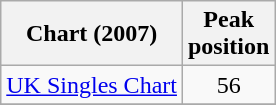<table class="wikitable sortable">
<tr>
<th align="left">Chart (2007)</th>
<th align="center">Peak<br>position</th>
</tr>
<tr>
<td align="left"><a href='#'>UK Singles Chart</a></td>
<td align="center">56</td>
</tr>
<tr>
</tr>
</table>
